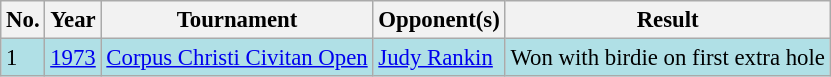<table class="wikitable" style="font-size:95%;">
<tr>
<th>No.</th>
<th>Year</th>
<th>Tournament</th>
<th>Opponent(s)</th>
<th>Result</th>
</tr>
<tr style="background:#B0E0E6;">
<td>1</td>
<td><a href='#'>1973</a></td>
<td><a href='#'>Corpus Christi Civitan Open</a></td>
<td> <a href='#'>Judy Rankin</a></td>
<td>Won with birdie on first extra hole</td>
</tr>
</table>
